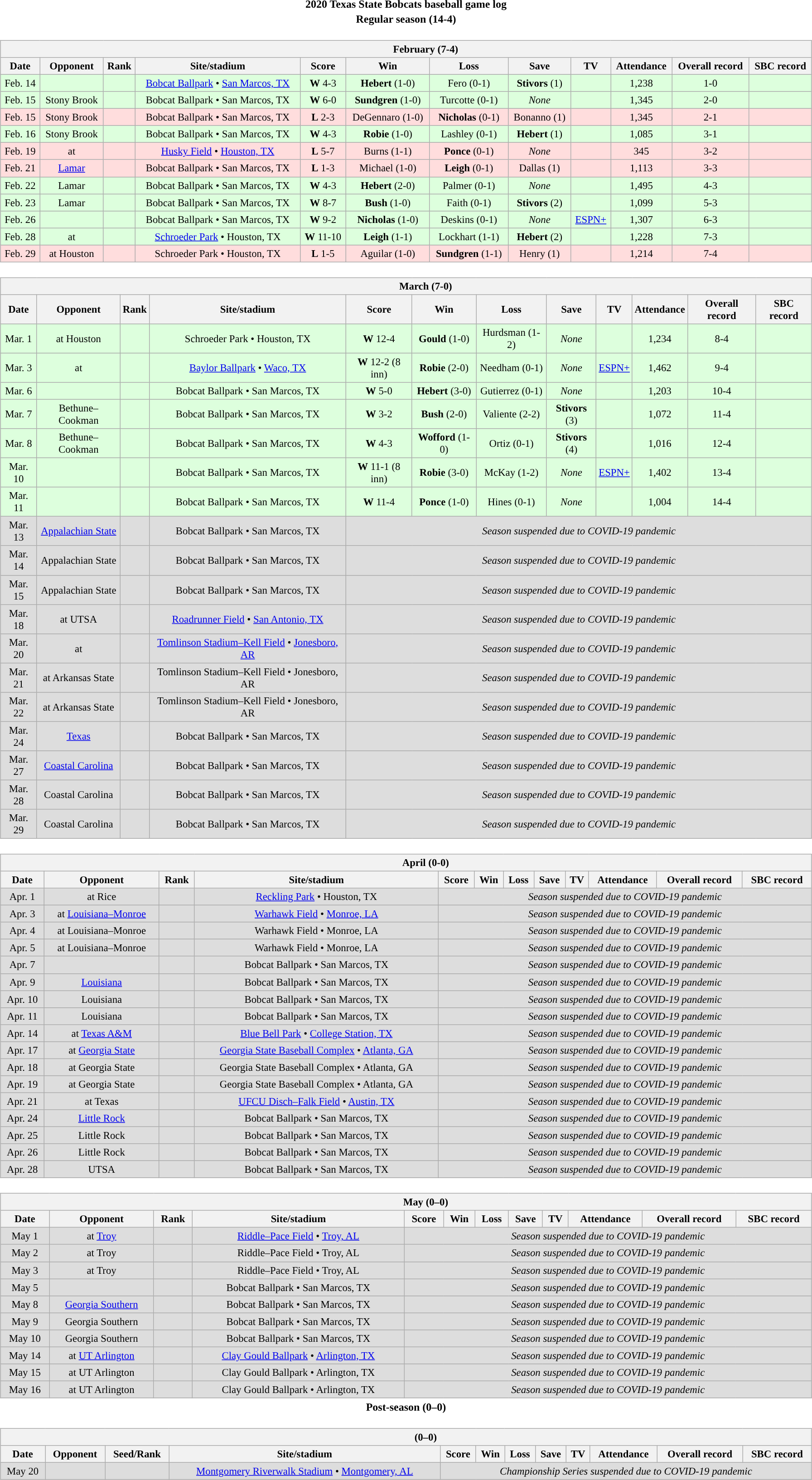<table class="toccolours" width=95% style="clear:both; margin:1.5em auto; text-align:center;">
<tr>
<th colspan=2>2020 Texas State Bobcats baseball game log</th>
</tr>
<tr>
<th colspan=2>Regular season (14-4)</th>
</tr>
<tr valign="top">
<td><br><table class="wikitable collapsible" style="margin:auto; width:100%; text-align:center; font-size:95%">
<tr>
<th colspan=12 style="padding-left:4em;">February (7-4)</th>
</tr>
<tr>
<th>Date</th>
<th>Opponent</th>
<th>Rank</th>
<th>Site/stadium</th>
<th>Score</th>
<th>Win</th>
<th>Loss</th>
<th>Save</th>
<th>TV</th>
<th>Attendance</th>
<th>Overall record</th>
<th>SBC record</th>
</tr>
<tr align="center" bgcolor=#ddffdd>
<td>Feb. 14</td>
<td></td>
<td></td>
<td><a href='#'>Bobcat Ballpark</a> • <a href='#'>San Marcos, TX</a></td>
<td><strong>W</strong> 4-3</td>
<td><strong>Hebert</strong> (1-0)</td>
<td>Fero (0-1)</td>
<td><strong>Stivors</strong> (1)</td>
<td></td>
<td>1,238</td>
<td>1-0</td>
<td></td>
</tr>
<tr align="center" bgcolor=#ddffdd>
<td>Feb. 15</td>
<td>Stony Brook</td>
<td></td>
<td>Bobcat Ballpark • San Marcos, TX</td>
<td><strong>W</strong> 6-0</td>
<td><strong>Sundgren</strong> (1-0)</td>
<td>Turcotte (0-1)</td>
<td><em>None</em></td>
<td></td>
<td>1,345</td>
<td>2-0</td>
<td></td>
</tr>
<tr align="center" bgcolor=#ffdddd>
<td>Feb. 15</td>
<td>Stony Brook</td>
<td></td>
<td>Bobcat Ballpark • San Marcos, TX</td>
<td><strong>L</strong> 2-3</td>
<td>DeGennaro (1-0)</td>
<td><strong>Nicholas</strong> (0-1)</td>
<td>Bonanno (1)</td>
<td></td>
<td>1,345</td>
<td>2-1</td>
<td></td>
</tr>
<tr align="center" bgcolor=#ddffdd>
<td>Feb. 16</td>
<td>Stony Brook</td>
<td></td>
<td>Bobcat Ballpark • San Marcos, TX</td>
<td><strong>W</strong> 4-3</td>
<td><strong>Robie</strong> (1-0)</td>
<td>Lashley (0-1)</td>
<td><strong>Hebert</strong> (1)</td>
<td></td>
<td>1,085</td>
<td>3-1</td>
<td></td>
</tr>
<tr align="center" bgcolor=#ffdddd>
<td>Feb. 19</td>
<td>at </td>
<td></td>
<td><a href='#'>Husky Field</a> • <a href='#'>Houston, TX</a></td>
<td><strong>L</strong> 5-7</td>
<td>Burns (1-1)</td>
<td><strong>Ponce</strong> (0-1)</td>
<td><em>None</em></td>
<td></td>
<td>345</td>
<td>3-2</td>
<td></td>
</tr>
<tr align="center" bgcolor=#ffdddd>
<td>Feb. 21</td>
<td><a href='#'>Lamar</a></td>
<td></td>
<td>Bobcat Ballpark • San Marcos, TX</td>
<td><strong>L</strong> 1-3</td>
<td>Michael (1-0)</td>
<td><strong>Leigh</strong> (0-1)</td>
<td>Dallas (1)</td>
<td></td>
<td>1,113</td>
<td>3-3</td>
<td></td>
</tr>
<tr align="center" bgcolor=#ddffdd>
<td>Feb. 22</td>
<td>Lamar</td>
<td></td>
<td>Bobcat Ballpark • San Marcos, TX</td>
<td><strong>W</strong> 4-3</td>
<td><strong>Hebert</strong> (2-0)</td>
<td>Palmer (0-1)</td>
<td><em>None</em></td>
<td></td>
<td>1,495</td>
<td>4-3</td>
<td></td>
</tr>
<tr align="center" bgcolor=#ddffdd>
<td>Feb. 23</td>
<td>Lamar</td>
<td></td>
<td>Bobcat Ballpark • San Marcos, TX</td>
<td><strong>W</strong> 8-7</td>
<td><strong>Bush</strong> (1-0)</td>
<td>Faith (0-1)</td>
<td><strong>Stivors</strong> (2)</td>
<td></td>
<td>1,099</td>
<td>5-3</td>
<td></td>
</tr>
<tr align="center" bgcolor=#ddffdd>
<td>Feb. 26</td>
<td></td>
<td></td>
<td>Bobcat Ballpark • San Marcos, TX</td>
<td><strong>W</strong> 9-2</td>
<td><strong>Nicholas</strong> (1-0)</td>
<td>Deskins (0-1)</td>
<td><em>None</em></td>
<td><a href='#'>ESPN+</a></td>
<td>1,307</td>
<td>6-3</td>
<td></td>
</tr>
<tr align="center" bgcolor=#ddffdd>
<td>Feb. 28</td>
<td>at </td>
<td></td>
<td><a href='#'>Schroeder Park</a> • Houston, TX</td>
<td><strong>W</strong> 11-10</td>
<td><strong>Leigh</strong> (1-1)</td>
<td>Lockhart (1-1)</td>
<td><strong>Hebert</strong> (2)</td>
<td></td>
<td>1,228</td>
<td>7-3</td>
<td></td>
</tr>
<tr align="center" bgcolor=#ffdddd>
<td>Feb. 29</td>
<td>at Houston</td>
<td></td>
<td>Schroeder Park • Houston, TX</td>
<td><strong>L</strong> 1-5</td>
<td>Aguilar (1-0)</td>
<td><strong>Sundgren</strong> (1-1)</td>
<td>Henry (1)</td>
<td></td>
<td>1,214</td>
<td>7-4</td>
<td></td>
</tr>
</table>
</td>
</tr>
<tr>
<td><br><table class="wikitable collapsible " style="margin:auto; width:100%; text-align:center; font-size:95%">
<tr>
<th colspan=12 style="padding-left:4em;">March (7-0)</th>
</tr>
<tr>
<th>Date</th>
<th>Opponent</th>
<th>Rank</th>
<th>Site/stadium</th>
<th>Score</th>
<th>Win</th>
<th>Loss</th>
<th>Save</th>
<th>TV</th>
<th>Attendance</th>
<th>Overall record</th>
<th>SBC record</th>
</tr>
<tr align="center" bgcolor=#ddffdd>
<td>Mar. 1</td>
<td>at Houston</td>
<td></td>
<td>Schroeder Park • Houston, TX</td>
<td><strong>W</strong> 12-4</td>
<td><strong>Gould</strong> (1-0)</td>
<td>Hurdsman (1-2)</td>
<td><em>None</em></td>
<td></td>
<td>1,234</td>
<td>8-4</td>
<td></td>
</tr>
<tr align="center" bgcolor=#ddffdd>
<td>Mar. 3</td>
<td>at </td>
<td></td>
<td><a href='#'>Baylor Ballpark</a> • <a href='#'>Waco, TX</a></td>
<td><strong>W</strong> 12-2 (8 inn)</td>
<td><strong>Robie</strong> (2-0)</td>
<td>Needham (0-1)</td>
<td><em>None</em></td>
<td><a href='#'>ESPN+</a></td>
<td>1,462</td>
<td>9-4</td>
<td></td>
</tr>
<tr align="center" bgcolor=#ddffdd>
<td>Mar. 6</td>
<td></td>
<td></td>
<td>Bobcat Ballpark • San Marcos, TX</td>
<td><strong>W</strong> 5-0</td>
<td><strong>Hebert</strong> (3-0)</td>
<td>Gutierrez (0-1)</td>
<td><em>None</em></td>
<td></td>
<td>1,203</td>
<td>10-4</td>
<td></td>
</tr>
<tr align="center" bgcolor=#ddffdd>
<td>Mar. 7</td>
<td>Bethune–Cookman</td>
<td></td>
<td>Bobcat Ballpark • San Marcos, TX</td>
<td><strong>W</strong> 3-2</td>
<td><strong>Bush</strong> (2-0)</td>
<td>Valiente (2-2)</td>
<td><strong>Stivors</strong> (3)</td>
<td></td>
<td>1,072</td>
<td>11-4</td>
<td></td>
</tr>
<tr align="center" bgcolor=#ddffdd>
<td>Mar. 8</td>
<td>Bethune–Cookman</td>
<td></td>
<td>Bobcat Ballpark • San Marcos, TX</td>
<td><strong>W</strong> 4-3</td>
<td><strong>Wofford</strong> (1-0)</td>
<td>Ortiz (0-1)</td>
<td><strong>Stivors</strong> (4)</td>
<td></td>
<td>1,016</td>
<td>12-4</td>
<td></td>
</tr>
<tr align="center" bgcolor=#ddffdd>
<td>Mar. 10</td>
<td></td>
<td></td>
<td>Bobcat Ballpark • San Marcos, TX</td>
<td><strong>W</strong> 11-1 (8 inn)</td>
<td><strong>Robie</strong> (3-0)</td>
<td>McKay (1-2)</td>
<td><em>None</em></td>
<td><a href='#'>ESPN+</a></td>
<td>1,402</td>
<td>13-4</td>
<td></td>
</tr>
<tr align="center" bgcolor=#ddffdd>
<td>Mar. 11</td>
<td></td>
<td></td>
<td>Bobcat Ballpark • San Marcos, TX</td>
<td><strong>W</strong> 11-4</td>
<td><strong>Ponce</strong> (1-0)</td>
<td>Hines (0-1)</td>
<td><em>None</em></td>
<td></td>
<td>1,004</td>
<td>14-4</td>
<td></td>
</tr>
<tr align="center" bgcolor=#dddddd>
<td>Mar. 13</td>
<td><a href='#'>Appalachian State</a></td>
<td></td>
<td>Bobcat Ballpark • San Marcos, TX</td>
<td colspan=8><em>Season suspended due to COVID-19 pandemic</em></td>
</tr>
<tr align="center" bgcolor=#dddddd>
<td>Mar. 14</td>
<td>Appalachian State</td>
<td></td>
<td>Bobcat Ballpark • San Marcos, TX</td>
<td colspan=8><em>Season suspended due to COVID-19 pandemic</em></td>
</tr>
<tr align="center" bgcolor=#dddddd>
<td>Mar. 15</td>
<td>Appalachian State</td>
<td></td>
<td>Bobcat Ballpark • San Marcos, TX</td>
<td colspan=8><em>Season suspended due to COVID-19 pandemic</em></td>
</tr>
<tr align="center" bgcolor=#dddddd>
<td>Mar. 18</td>
<td>at UTSA</td>
<td></td>
<td><a href='#'>Roadrunner Field</a> • <a href='#'>San Antonio, TX</a></td>
<td colspan=8><em>Season suspended due to COVID-19 pandemic</em></td>
</tr>
<tr align="center" bgcolor=#dddddd>
<td>Mar. 20</td>
<td>at </td>
<td></td>
<td><a href='#'>Tomlinson Stadium–Kell Field</a> • <a href='#'>Jonesboro, AR</a></td>
<td colspan=8><em>Season suspended due to COVID-19 pandemic</em></td>
</tr>
<tr align="center" bgcolor=#dddddd>
<td>Mar. 21</td>
<td>at Arkansas State</td>
<td></td>
<td>Tomlinson Stadium–Kell Field • Jonesboro, AR</td>
<td colspan=8><em>Season suspended due to COVID-19 pandemic</em></td>
</tr>
<tr align="center" bgcolor=#dddddd>
<td>Mar. 22</td>
<td>at Arkansas State</td>
<td></td>
<td>Tomlinson Stadium–Kell Field • Jonesboro, AR</td>
<td colspan=8><em>Season suspended due to COVID-19 pandemic</em></td>
</tr>
<tr align="center" bgcolor=#dddddd>
<td>Mar. 24</td>
<td><a href='#'>Texas</a></td>
<td></td>
<td>Bobcat Ballpark • San Marcos, TX</td>
<td colspan=8><em>Season suspended due to COVID-19 pandemic</em></td>
</tr>
<tr align="center" bgcolor=#dddddd>
<td>Mar. 27</td>
<td><a href='#'>Coastal Carolina</a></td>
<td></td>
<td>Bobcat Ballpark • San Marcos, TX</td>
<td colspan=8><em>Season suspended due to COVID-19 pandemic</em></td>
</tr>
<tr align="center" bgcolor=#dddddd>
<td>Mar. 28</td>
<td>Coastal Carolina</td>
<td></td>
<td>Bobcat Ballpark • San Marcos, TX</td>
<td colspan=8><em>Season suspended due to COVID-19 pandemic</em></td>
</tr>
<tr align="center" bgcolor=#dddddd>
<td>Mar. 29</td>
<td>Coastal Carolina</td>
<td></td>
<td>Bobcat Ballpark • San Marcos, TX</td>
<td colspan=8><em>Season suspended due to COVID-19 pandemic</em></td>
</tr>
</table>
</td>
</tr>
<tr>
<td><br><table class="wikitable collapsible" style="margin:auto; width:100%; text-align:center; font-size:95%">
<tr>
<th colspan=12 style="padding-left:4em;">April (0-0)</th>
</tr>
<tr>
<th>Date</th>
<th>Opponent</th>
<th>Rank</th>
<th>Site/stadium</th>
<th>Score</th>
<th>Win</th>
<th>Loss</th>
<th>Save</th>
<th>TV</th>
<th>Attendance</th>
<th>Overall record</th>
<th>SBC record</th>
</tr>
<tr align="center" bgcolor=#dddddd>
<td>Apr. 1</td>
<td>at Rice</td>
<td></td>
<td><a href='#'>Reckling Park</a> • Houston, TX</td>
<td colspan=8><em>Season suspended due to COVID-19 pandemic</em></td>
</tr>
<tr align="center" bgcolor=#dddddd>
<td>Apr. 3</td>
<td>at <a href='#'>Louisiana–Monroe</a></td>
<td></td>
<td><a href='#'>Warhawk Field</a> • <a href='#'>Monroe, LA</a></td>
<td colspan=8><em>Season suspended due to COVID-19 pandemic</em></td>
</tr>
<tr align="center" bgcolor=#dddddd>
<td>Apr. 4</td>
<td>at Louisiana–Monroe</td>
<td></td>
<td>Warhawk Field • Monroe, LA</td>
<td colspan=8><em>Season suspended due to COVID-19 pandemic</em></td>
</tr>
<tr align="center" bgcolor=#dddddd>
<td>Apr. 5</td>
<td>at Louisiana–Monroe</td>
<td></td>
<td>Warhawk Field • Monroe, LA</td>
<td colspan=8><em>Season suspended due to COVID-19 pandemic</em></td>
</tr>
<tr align="center" bgcolor=#dddddd>
<td>Apr. 7</td>
<td></td>
<td></td>
<td>Bobcat Ballpark • San Marcos, TX</td>
<td colspan=8><em>Season suspended due to COVID-19 pandemic</em></td>
</tr>
<tr align="center" bgcolor=#dddddd>
<td>Apr. 9</td>
<td><a href='#'>Louisiana</a></td>
<td></td>
<td>Bobcat Ballpark • San Marcos, TX</td>
<td colspan=8><em>Season suspended due to COVID-19 pandemic</em></td>
</tr>
<tr align="center" bgcolor=#dddddd>
<td>Apr. 10</td>
<td>Louisiana</td>
<td></td>
<td>Bobcat Ballpark • San Marcos, TX</td>
<td colspan=8><em>Season suspended due to COVID-19 pandemic</em></td>
</tr>
<tr align="center" bgcolor=#dddddd>
<td>Apr. 11</td>
<td>Louisiana</td>
<td></td>
<td>Bobcat Ballpark • San Marcos, TX</td>
<td colspan=8><em>Season suspended due to COVID-19 pandemic</em></td>
</tr>
<tr align="center" bgcolor=#dddddd>
<td>Apr. 14</td>
<td>at <a href='#'>Texas A&M</a></td>
<td></td>
<td><a href='#'>Blue Bell Park</a> • <a href='#'>College Station, TX</a></td>
<td colspan=8><em>Season suspended due to COVID-19 pandemic</em></td>
</tr>
<tr align="center" bgcolor=#dddddd>
<td>Apr. 17</td>
<td>at <a href='#'>Georgia State</a></td>
<td></td>
<td><a href='#'>Georgia State Baseball Complex</a> • <a href='#'>Atlanta, GA</a></td>
<td colspan=8><em>Season suspended due to COVID-19 pandemic</em></td>
</tr>
<tr align="center" bgcolor=#dddddd>
<td>Apr. 18</td>
<td>at Georgia State</td>
<td></td>
<td>Georgia State Baseball Complex • Atlanta, GA</td>
<td colspan=8><em>Season suspended due to COVID-19 pandemic</em></td>
</tr>
<tr align="center" bgcolor=#dddddd>
<td>Apr. 19</td>
<td>at Georgia State</td>
<td></td>
<td>Georgia State Baseball Complex • Atlanta, GA</td>
<td colspan=8><em>Season suspended due to COVID-19 pandemic</em></td>
</tr>
<tr align="center" bgcolor=#dddddd>
<td>Apr. 21</td>
<td>at Texas</td>
<td></td>
<td><a href='#'>UFCU Disch–Falk Field</a> • <a href='#'>Austin, TX</a></td>
<td colspan=8><em>Season suspended due to COVID-19 pandemic</em></td>
</tr>
<tr align="center" bgcolor=#dddddd>
<td>Apr. 24</td>
<td><a href='#'>Little Rock</a></td>
<td></td>
<td>Bobcat Ballpark • San Marcos, TX</td>
<td colspan=8><em>Season suspended due to COVID-19 pandemic</em></td>
</tr>
<tr align="center" bgcolor=#dddddd>
<td>Apr. 25</td>
<td>Little Rock</td>
<td></td>
<td>Bobcat Ballpark • San Marcos, TX</td>
<td colspan=8><em>Season suspended due to COVID-19 pandemic</em></td>
</tr>
<tr align="center" bgcolor=#dddddd>
<td>Apr. 26</td>
<td>Little Rock</td>
<td></td>
<td>Bobcat Ballpark • San Marcos, TX</td>
<td colspan=8><em>Season suspended due to COVID-19 pandemic</em></td>
</tr>
<tr align="center" bgcolor=#dddddd>
<td>Apr. 28</td>
<td>UTSA</td>
<td></td>
<td>Bobcat Ballpark • San Marcos, TX</td>
<td colspan=8><em>Season suspended due to COVID-19 pandemic</em></td>
</tr>
</table>
</td>
</tr>
<tr>
<td><br><table class="wikitable collapsible" style="margin:auto; width:100%; text-align:center; font-size:95%">
<tr>
<th colspan=13 style="padding-left:4em;">May (0–0)</th>
</tr>
<tr>
<th>Date</th>
<th>Opponent</th>
<th>Rank</th>
<th>Site/stadium</th>
<th>Score</th>
<th>Win</th>
<th>Loss</th>
<th>Save</th>
<th>TV</th>
<th>Attendance</th>
<th>Overall record</th>
<th>SBC record</th>
</tr>
<tr align="center" bgcolor=#dddddd>
<td>May 1</td>
<td>at <a href='#'>Troy</a></td>
<td></td>
<td><a href='#'>Riddle–Pace Field</a> • <a href='#'>Troy, AL</a></td>
<td colspan=8><em>Season suspended due to COVID-19 pandemic</em></td>
</tr>
<tr align="center" bgcolor=#dddddd>
<td>May 2</td>
<td>at Troy</td>
<td></td>
<td>Riddle–Pace Field • Troy, AL</td>
<td colspan=8><em>Season suspended due to COVID-19 pandemic</em></td>
</tr>
<tr align="center" bgcolor=#dddddd>
<td>May 3</td>
<td>at Troy</td>
<td></td>
<td>Riddle–Pace Field • Troy, AL</td>
<td colspan=8><em>Season suspended due to COVID-19 pandemic</em></td>
</tr>
<tr align="center" bgcolor=#dddddd>
<td>May 5</td>
<td></td>
<td></td>
<td>Bobcat Ballpark • San Marcos, TX</td>
<td colspan=8><em>Season suspended due to COVID-19 pandemic</em></td>
</tr>
<tr align="center" bgcolor=#dddddd>
<td>May 8</td>
<td><a href='#'>Georgia Southern</a></td>
<td></td>
<td>Bobcat Ballpark • San Marcos, TX</td>
<td colspan=8><em>Season suspended due to COVID-19 pandemic</em></td>
</tr>
<tr align="center" bgcolor=#dddddd>
<td>May 9</td>
<td>Georgia Southern</td>
<td></td>
<td>Bobcat Ballpark • San Marcos, TX</td>
<td colspan=8><em>Season suspended due to COVID-19 pandemic</em></td>
</tr>
<tr align="center" bgcolor=#dddddd>
<td>May 10</td>
<td>Georgia Southern</td>
<td></td>
<td>Bobcat Ballpark • San Marcos, TX</td>
<td colspan=8><em>Season suspended due to COVID-19 pandemic</em></td>
</tr>
<tr align="center" bgcolor=#dddddd>
<td>May 14</td>
<td>at <a href='#'>UT Arlington</a></td>
<td></td>
<td><a href='#'>Clay Gould Ballpark</a> • <a href='#'>Arlington, TX</a></td>
<td colspan=8><em>Season suspended due to COVID-19 pandemic</em></td>
</tr>
<tr align="center" bgcolor=#dddddd>
<td>May 15</td>
<td>at UT Arlington</td>
<td></td>
<td>Clay Gould Ballpark • Arlington, TX</td>
<td colspan=8><em>Season suspended due to COVID-19 pandemic</em></td>
</tr>
<tr align="center" bgcolor=#dddddd>
<td>May 16</td>
<td>at UT Arlington</td>
<td></td>
<td>Clay Gould Ballpark • Arlington, TX</td>
<td colspan=8><em>Season suspended due to COVID-19 pandemic</em></td>
</tr>
</table>
</td>
</tr>
<tr>
<th colspan=2>Post-season (0–0)</th>
</tr>
<tr>
<td><br><table class="wikitable collapsible" style="margin:auto; width:100%; text-align:center; font-size:95%">
<tr>
<th colspan=12 style="padding-left:4em;"> (0–0)</th>
</tr>
<tr>
<th>Date</th>
<th>Opponent</th>
<th>Seed/Rank</th>
<th>Site/stadium</th>
<th>Score</th>
<th>Win</th>
<th>Loss</th>
<th>Save</th>
<th>TV</th>
<th>Attendance</th>
<th>Overall record</th>
<th>SBC record</th>
</tr>
<tr align="center" bgcolor=#dddddd>
<td>May 20</td>
<td></td>
<td></td>
<td><a href='#'>Montgomery Riverwalk Stadium</a> • <a href='#'>Montgomery, AL</a></td>
<td colspan=8><em>Championship Series suspended due to COVID-19 pandemic</em></td>
</tr>
</table>
</td>
</tr>
</table>
